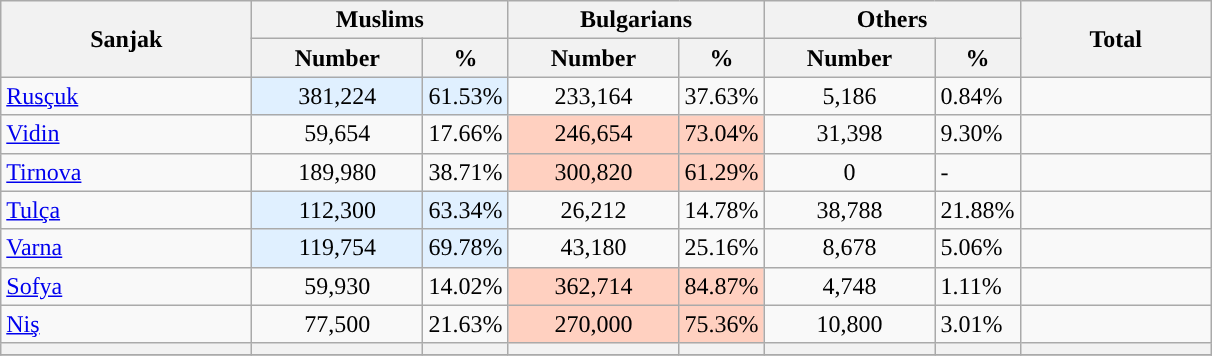<table class="wikitable sortable" text-align:left;>
<tr>
<th rowspan="2" style="width:120pt;" "text-align="left">Sanjak</th>
<th colspan="2" style="width:90pt;" style="background:#E0F0FF;">Muslims</th>
<th colspan="2" style="width:90pt;" style="background:#FFD0C0;">Bulgarians</th>
<th colspan="2" style="width:90pt;" style="background:#FFD700;">Others</th>
<th rowspan="2" style="width:90pt;">Total</th>
</tr>
<tr>
<th style="width:80pt; ">Number</th>
<th style="width:10pt;">%</th>
<th style="width:80pt;">Number</th>
<th style="width:10pt;">%</th>
<th style="width:80pt;">Number</th>
<th style="width:10pt;">%</th>
</tr>
<tr>
<td><a href='#'>Rusçuk</a></td>
<td align="center" style="background:#E0F0FF;">381,224</td>
<td style="background:#E0F0FF;">61.53%</td>
<td align="center">233,164</td>
<td>37.63%</td>
<td align="center">5,186</td>
<td>0.84%</td>
<td align="right"></td>
</tr>
<tr>
<td><a href='#'>Vidin</a></td>
<td align="center">59,654</td>
<td>17.66%</td>
<td align="center" style="background:#FFD0C0;">246,654</td>
<td style="background:#FFD0C0;">73.04%</td>
<td align="center">31,398</td>
<td>9.30%</td>
<td align="right"></td>
</tr>
<tr>
<td><a href='#'>Tirnova</a></td>
<td align="center">189,980</td>
<td>38.71%</td>
<td align="center" style="background:#FFD0C0;">300,820</td>
<td style="background:#FFD0C0;">61.29%</td>
<td align="center">0</td>
<td>-</td>
<td align="right"></td>
</tr>
<tr>
<td><a href='#'>Tulça</a></td>
<td align="center" style="background:#E0F0FF;">112,300</td>
<td style="background:#E0F0FF;">63.34%</td>
<td align="center">26,212</td>
<td>14.78%</td>
<td align="center">38,788</td>
<td>21.88%</td>
<td align="right"></td>
</tr>
<tr>
<td><a href='#'>Varna</a></td>
<td align="center" style="background:#E0F0FF;">119,754</td>
<td style="background:#E0F0FF;">69.78%</td>
<td align="center">43,180</td>
<td>25.16%</td>
<td align="center">8,678</td>
<td>5.06%</td>
<td align="right"></td>
</tr>
<tr>
<td><a href='#'>Sofya</a></td>
<td align="center">59,930</td>
<td>14.02%</td>
<td align="center" style="background:#FFD0C0;">362,714</td>
<td style="background:#FFD0C0;">84.87%</td>
<td align="center">4,748</td>
<td>1.11%</td>
<td align="right"></td>
</tr>
<tr>
<td><a href='#'>Niş</a></td>
<td align="center">77,500</td>
<td>21.63%</td>
<td align="center" style="background:#FFD0C0;">270,000</td>
<td style="background:#FFD0C0;">75.36%</td>
<td align="center">10,800</td>
<td>3.01%</td>
<td align="right"></td>
</tr>
<tr>
<th style="text-align:left;"></th>
<th></th>
<th></th>
<th></th>
<th></th>
<th></th>
<th></th>
<th style="text-align:right;"></th>
</tr>
<tr>
</tr>
</table>
